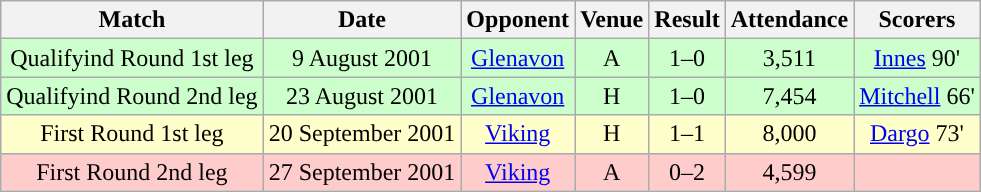<table class="wikitable" style="font-size:100%; text-align:center">
<tr>
<th>Match</th>
<th>Date</th>
<th>Opponent</th>
<th>Venue</th>
<th>Result</th>
<th>Attendance</th>
<th>Scorers</th>
</tr>
<tr style="background: #CCFFCC;">
<td>Qualifyind Round 1st leg</td>
<td>9 August 2001</td>
<td> <a href='#'>Glenavon</a></td>
<td>A</td>
<td>1–0</td>
<td>3,511</td>
<td><a href='#'>Innes</a> 90'</td>
</tr>
<tr style="background: #CCFFCC;">
<td>Qualifyind Round 2nd leg</td>
<td>23 August 2001</td>
<td> <a href='#'>Glenavon</a></td>
<td>H</td>
<td>1–0</td>
<td>7,454</td>
<td><a href='#'>Mitchell</a> 66'</td>
</tr>
<tr style="background: #FFFFCC;">
<td>First Round 1st leg</td>
<td>20 September 2001</td>
<td> <a href='#'>Viking</a></td>
<td>H</td>
<td>1–1</td>
<td>8,000</td>
<td><a href='#'>Dargo</a> 73'</td>
</tr>
<tr style="background: #FFCCCC;">
<td>First Round 2nd leg</td>
<td>27 September 2001</td>
<td> <a href='#'>Viking</a></td>
<td>A</td>
<td>0–2</td>
<td>4,599</td>
<td></td>
</tr>
</table>
